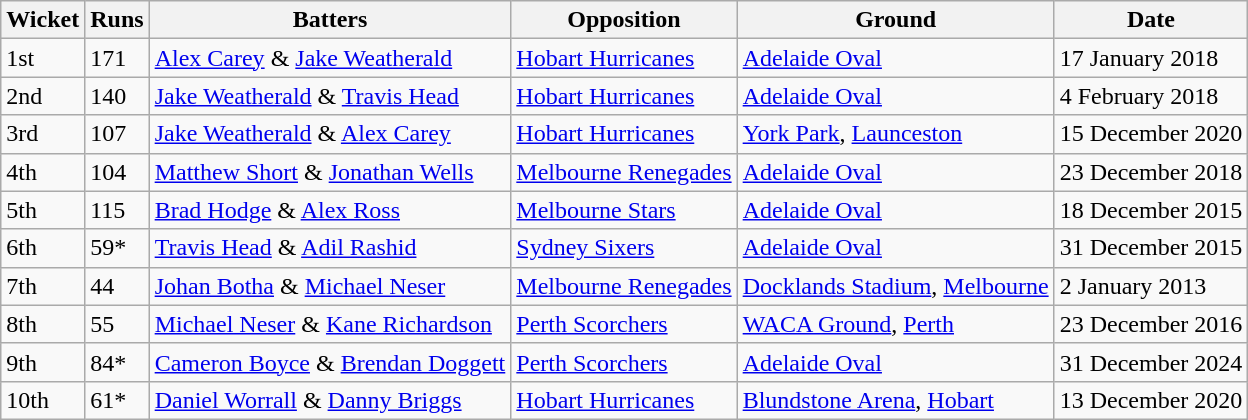<table class="wikitable">
<tr>
<th>Wicket</th>
<th>Runs</th>
<th>Batters</th>
<th>Opposition</th>
<th>Ground</th>
<th>Date</th>
</tr>
<tr>
<td>1st</td>
<td>171</td>
<td><a href='#'>Alex Carey</a> & <a href='#'>Jake Weatherald</a></td>
<td><a href='#'>Hobart Hurricanes</a></td>
<td><a href='#'>Adelaide Oval</a></td>
<td>17 January 2018</td>
</tr>
<tr>
<td>2nd</td>
<td>140</td>
<td><a href='#'>Jake Weatherald</a> & <a href='#'>Travis Head</a></td>
<td><a href='#'>Hobart Hurricanes</a></td>
<td><a href='#'>Adelaide Oval</a></td>
<td>4 February 2018</td>
</tr>
<tr>
<td>3rd</td>
<td>107</td>
<td><a href='#'>Jake Weatherald</a> & <a href='#'>Alex Carey</a></td>
<td><a href='#'>Hobart Hurricanes</a></td>
<td><a href='#'>York Park</a>, <a href='#'>Launceston</a></td>
<td>15 December 2020</td>
</tr>
<tr>
<td>4th</td>
<td>104</td>
<td><a href='#'>Matthew Short</a> & <a href='#'>Jonathan Wells</a></td>
<td><a href='#'>Melbourne Renegades</a></td>
<td><a href='#'>Adelaide Oval</a></td>
<td>23 December 2018</td>
</tr>
<tr>
<td>5th</td>
<td>115</td>
<td><a href='#'>Brad Hodge</a> & <a href='#'>Alex Ross</a></td>
<td><a href='#'>Melbourne Stars</a></td>
<td><a href='#'>Adelaide Oval</a></td>
<td>18 December 2015</td>
</tr>
<tr>
<td>6th</td>
<td>59*</td>
<td><a href='#'>Travis Head</a> & <a href='#'>Adil Rashid</a></td>
<td><a href='#'>Sydney Sixers</a></td>
<td><a href='#'>Adelaide Oval</a></td>
<td>31 December 2015</td>
</tr>
<tr>
<td>7th</td>
<td>44</td>
<td><a href='#'>Johan Botha</a> & <a href='#'>Michael Neser</a></td>
<td><a href='#'>Melbourne Renegades</a></td>
<td><a href='#'>Docklands Stadium</a>, <a href='#'>Melbourne</a></td>
<td>2 January 2013</td>
</tr>
<tr>
<td>8th</td>
<td>55</td>
<td><a href='#'>Michael Neser</a> & <a href='#'>Kane Richardson</a></td>
<td><a href='#'>Perth Scorchers</a></td>
<td><a href='#'>WACA Ground</a>, <a href='#'>Perth</a></td>
<td>23 December 2016</td>
</tr>
<tr>
<td>9th</td>
<td>84*</td>
<td><a href='#'>Cameron Boyce</a> & <a href='#'>Brendan Doggett</a></td>
<td><a href='#'>Perth Scorchers</a></td>
<td><a href='#'>Adelaide Oval</a></td>
<td>31 December 2024</td>
</tr>
<tr>
<td>10th</td>
<td>61*</td>
<td><a href='#'>Daniel Worrall</a> & <a href='#'>Danny Briggs</a></td>
<td><a href='#'>Hobart Hurricanes</a></td>
<td><a href='#'>Blundstone Arena</a>, <a href='#'>Hobart</a></td>
<td>13 December 2020</td>
</tr>
</table>
